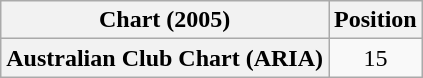<table class="wikitable plainrowheaders" style="text-align:center">
<tr>
<th>Chart (2005)</th>
<th>Position</th>
</tr>
<tr>
<th scope="row">Australian Club Chart (ARIA)</th>
<td>15</td>
</tr>
</table>
